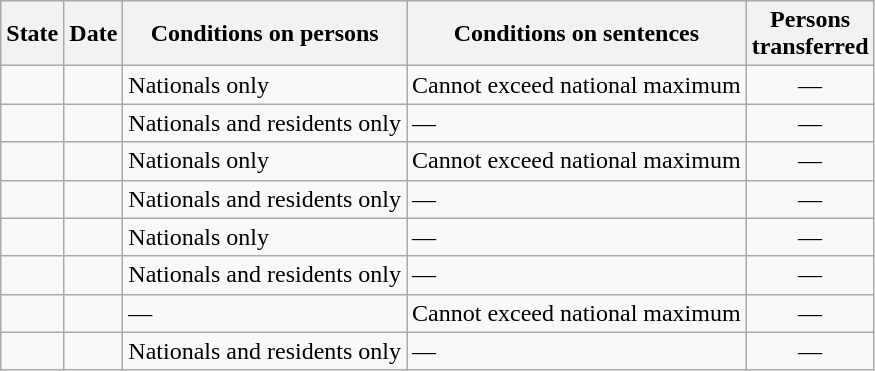<table class="wikitable sortable">
<tr>
<th>State</th>
<th>Date</th>
<th>Conditions on persons</th>
<th>Conditions on sentences</th>
<th>Persons<br>transferred</th>
</tr>
<tr>
<td></td>
<td></td>
<td>Nationals only</td>
<td>Cannot exceed national maximum</td>
<td align="center">—</td>
</tr>
<tr>
<td></td>
<td></td>
<td>Nationals and residents only</td>
<td>—</td>
<td align="center">—</td>
</tr>
<tr>
<td></td>
<td></td>
<td>Nationals only</td>
<td>Cannot exceed national maximum</td>
<td align="center">—</td>
</tr>
<tr>
<td></td>
<td></td>
<td>Nationals and residents only</td>
<td>—</td>
<td align="center">—</td>
</tr>
<tr>
<td></td>
<td></td>
<td>Nationals only</td>
<td>—</td>
<td align="center">—</td>
</tr>
<tr>
<td></td>
<td></td>
<td>Nationals and residents only</td>
<td>—</td>
<td align="center">—</td>
</tr>
<tr>
<td></td>
<td></td>
<td>—</td>
<td>Cannot exceed national maximum</td>
<td align="center">—</td>
</tr>
<tr>
<td></td>
<td></td>
<td>Nationals and residents only</td>
<td>—</td>
<td align="center">—</td>
</tr>
</table>
